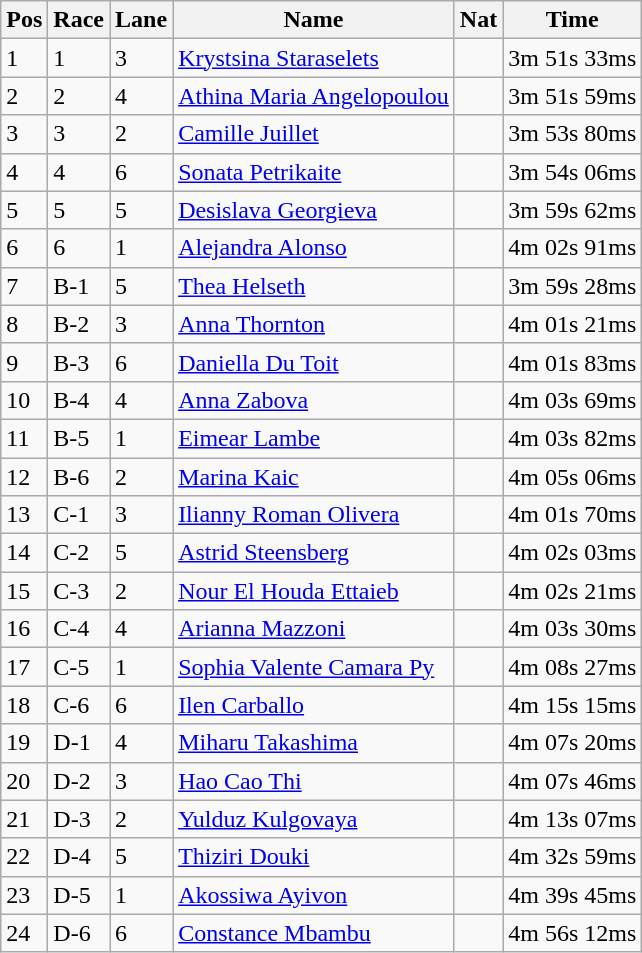<table class="wikitable sortable">
<tr>
<th>Pos</th>
<th>Race</th>
<th>Lane</th>
<th>Name</th>
<th>Nat</th>
<th>Time</th>
</tr>
<tr>
<td>1</td>
<td>1</td>
<td>3</td>
<td><a href='#'>Krystsina Staraselets</a></td>
<td></td>
<td>3m 51s 33ms</td>
</tr>
<tr>
<td>2</td>
<td>2</td>
<td>4</td>
<td><a href='#'>Athina Maria Angelopoulou</a></td>
<td></td>
<td>3m 51s 59ms</td>
</tr>
<tr>
<td>3</td>
<td>3</td>
<td>2</td>
<td><a href='#'>Camille Juillet</a></td>
<td></td>
<td>3m 53s 80ms</td>
</tr>
<tr>
<td>4</td>
<td>4</td>
<td>6</td>
<td><a href='#'>Sonata Petrikaite</a></td>
<td></td>
<td>3m 54s 06ms</td>
</tr>
<tr>
<td>5</td>
<td>5</td>
<td>5</td>
<td><a href='#'>Desislava Georgieva</a></td>
<td></td>
<td>3m 59s 62ms</td>
</tr>
<tr>
<td>6</td>
<td>6</td>
<td>1</td>
<td><a href='#'>Alejandra Alonso</a></td>
<td></td>
<td>4m 02s 91ms</td>
</tr>
<tr>
<td>7</td>
<td>B-1</td>
<td>5</td>
<td><a href='#'>Thea Helseth</a></td>
<td></td>
<td>3m 59s 28ms</td>
</tr>
<tr>
<td>8</td>
<td>B-2</td>
<td>3</td>
<td><a href='#'>Anna Thornton</a></td>
<td></td>
<td>4m 01s 21ms</td>
</tr>
<tr>
<td>9</td>
<td>B-3</td>
<td>6</td>
<td><a href='#'>Daniella Du Toit</a></td>
<td></td>
<td>4m 01s 83ms</td>
</tr>
<tr>
<td>10</td>
<td>B-4</td>
<td>4</td>
<td><a href='#'>Anna Zabova</a></td>
<td></td>
<td>4m 03s 69ms</td>
</tr>
<tr>
<td>11</td>
<td>B-5</td>
<td>1</td>
<td><a href='#'>Eimear Lambe</a></td>
<td></td>
<td>4m 03s 82ms</td>
</tr>
<tr>
<td>12</td>
<td>B-6</td>
<td>2</td>
<td><a href='#'>Marina Kaic</a></td>
<td></td>
<td>4m 05s 06ms</td>
</tr>
<tr>
<td>13</td>
<td>C-1</td>
<td>3</td>
<td><a href='#'>Ilianny Roman Olivera</a></td>
<td></td>
<td>4m 01s 70ms</td>
</tr>
<tr>
<td>14</td>
<td>C-2</td>
<td>5</td>
<td><a href='#'>Astrid Steensberg</a></td>
<td></td>
<td>4m 02s 03ms</td>
</tr>
<tr>
<td>15</td>
<td>C-3</td>
<td>2</td>
<td><a href='#'>Nour El Houda Ettaieb</a></td>
<td></td>
<td>4m 02s 21ms</td>
</tr>
<tr>
<td>16</td>
<td>C-4</td>
<td>4</td>
<td><a href='#'>Arianna Mazzoni</a></td>
<td></td>
<td>4m 03s 30ms</td>
</tr>
<tr>
<td>17</td>
<td>C-5</td>
<td>1</td>
<td><a href='#'>Sophia Valente Camara Py</a></td>
<td></td>
<td>4m 08s 27ms</td>
</tr>
<tr>
<td>18</td>
<td>C-6</td>
<td>6</td>
<td><a href='#'>Ilen Carballo</a></td>
<td></td>
<td>4m 15s 15ms</td>
</tr>
<tr>
<td>19</td>
<td>D-1</td>
<td>4</td>
<td><a href='#'>Miharu Takashima</a></td>
<td></td>
<td>4m 07s 20ms</td>
</tr>
<tr>
<td>20</td>
<td>D-2</td>
<td>3</td>
<td><a href='#'>Hao Cao Thi</a></td>
<td></td>
<td>4m 07s 46ms</td>
</tr>
<tr>
<td>21</td>
<td>D-3</td>
<td>2</td>
<td><a href='#'>Yulduz Kulgovaya</a></td>
<td></td>
<td>4m 13s 07ms</td>
</tr>
<tr>
<td>22</td>
<td>D-4</td>
<td>5</td>
<td><a href='#'>Thiziri Douki</a></td>
<td></td>
<td>4m 32s 59ms</td>
</tr>
<tr>
<td>23</td>
<td>D-5</td>
<td>1</td>
<td><a href='#'>Akossiwa Ayivon</a></td>
<td></td>
<td>4m 39s 45ms</td>
</tr>
<tr>
<td>24</td>
<td>D-6</td>
<td>6</td>
<td><a href='#'>Constance Mbambu</a></td>
<td></td>
<td>4m 56s 12ms</td>
</tr>
</table>
